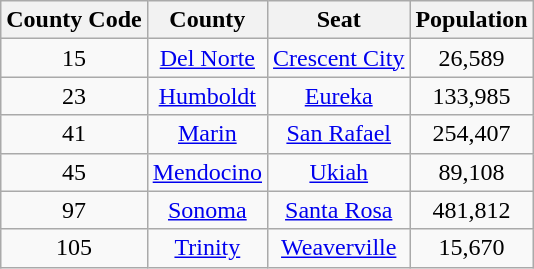<table class="wikitable sortable" style="text-align:center;">
<tr>
<th> County Code</th>
<th>County</th>
<th>Seat</th>
<th>Population</th>
</tr>
<tr>
<td>15</td>
<td><a href='#'>Del Norte</a></td>
<td><a href='#'>Crescent City</a></td>
<td>26,589</td>
</tr>
<tr>
<td>23</td>
<td><a href='#'>Humboldt</a></td>
<td><a href='#'>Eureka</a></td>
<td>133,985</td>
</tr>
<tr>
<td>41</td>
<td><a href='#'>Marin</a></td>
<td><a href='#'>San Rafael</a></td>
<td>254,407</td>
</tr>
<tr>
<td>45</td>
<td><a href='#'>Mendocino</a></td>
<td><a href='#'>Ukiah</a></td>
<td>89,108</td>
</tr>
<tr>
<td>97</td>
<td><a href='#'>Sonoma</a></td>
<td><a href='#'>Santa Rosa</a></td>
<td>481,812</td>
</tr>
<tr>
<td>105</td>
<td><a href='#'>Trinity</a></td>
<td><a href='#'>Weaverville</a></td>
<td>15,670</td>
</tr>
</table>
